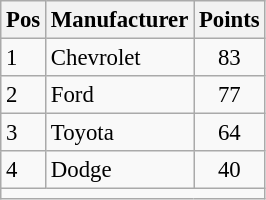<table class="wikitable" style="font-size: 95%;">
<tr>
<th>Pos</th>
<th>Manufacturer</th>
<th>Points</th>
</tr>
<tr>
<td>1</td>
<td>Chevrolet</td>
<td style="text-align:center;">83</td>
</tr>
<tr>
<td>2</td>
<td>Ford</td>
<td style="text-align:center;">77</td>
</tr>
<tr>
<td>3</td>
<td>Toyota</td>
<td style="text-align:center;">64</td>
</tr>
<tr>
<td>4</td>
<td>Dodge</td>
<td style="text-align:center;">40</td>
</tr>
<tr>
<td colspan="9"></td>
</tr>
</table>
